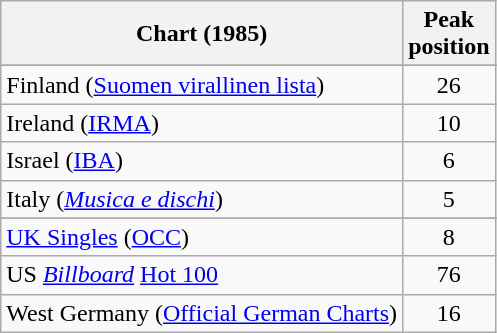<table class="wikitable sortable">
<tr>
<th>Chart (1985)</th>
<th>Peak<br>position</th>
</tr>
<tr>
</tr>
<tr>
</tr>
<tr>
</tr>
<tr>
<td>Finland (<a href='#'>Suomen virallinen lista</a>)</td>
<td align="center">26</td>
</tr>
<tr>
<td>Ireland (<a href='#'>IRMA</a>)</td>
<td align="center">10</td>
</tr>
<tr>
<td>Israel (<a href='#'>IBA</a>)</td>
<td align="center">6</td>
</tr>
<tr>
<td>Italy (<em><a href='#'>Musica e dischi</a></em>)</td>
<td align="center">5</td>
</tr>
<tr>
</tr>
<tr>
</tr>
<tr>
</tr>
<tr>
<td><a href='#'>UK Singles</a> (<a href='#'>OCC</a>)</td>
<td align="center">8</td>
</tr>
<tr>
<td>US <em><a href='#'>Billboard</a></em> <a href='#'>Hot 100</a></td>
<td align="center">76</td>
</tr>
<tr>
<td>West Germany (<a href='#'>Official German Charts</a>)</td>
<td align="center">16</td>
</tr>
</table>
